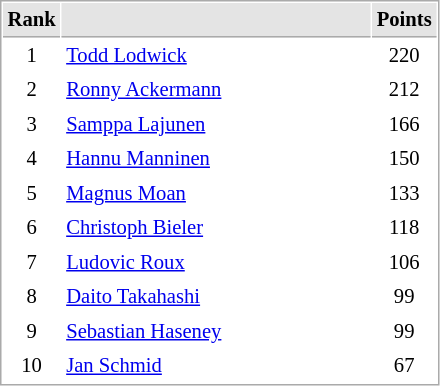<table cellspacing="1" cellpadding="3" style="border:1px solid #AAAAAA;font-size:86%">
<tr bgcolor="#E4E4E4">
<th style="border-bottom:1px solid #AAAAAA" width=10>Rank</th>
<th style="border-bottom:1px solid #AAAAAA" width=200></th>
<th style="border-bottom:1px solid #AAAAAA" width=20>Points</th>
</tr>
<tr align="center">
<td>1</td>
<td align="left"> <a href='#'>Todd Lodwick</a></td>
<td>220</td>
</tr>
<tr align="center">
<td>2</td>
<td align="left"> <a href='#'>Ronny Ackermann</a></td>
<td>212</td>
</tr>
<tr align="center">
<td>3</td>
<td align="left"> <a href='#'>Samppa Lajunen</a></td>
<td>166</td>
</tr>
<tr align="center">
<td>4</td>
<td align="left"> <a href='#'>Hannu Manninen</a></td>
<td>150</td>
</tr>
<tr align="center">
<td>5</td>
<td align="left"> <a href='#'>Magnus Moan</a></td>
<td>133</td>
</tr>
<tr align="center">
<td>6</td>
<td align="left"> <a href='#'>Christoph Bieler</a></td>
<td>118</td>
</tr>
<tr align="center">
<td>7</td>
<td align="left"> <a href='#'>Ludovic Roux</a></td>
<td>106</td>
</tr>
<tr align="center">
<td>8</td>
<td align="left"> <a href='#'>Daito Takahashi</a></td>
<td>99</td>
</tr>
<tr align="center">
<td>9</td>
<td align="left"> <a href='#'>Sebastian Haseney</a></td>
<td>99</td>
</tr>
<tr align="center">
<td>10</td>
<td align="left"> <a href='#'>Jan Schmid</a></td>
<td>67</td>
</tr>
</table>
